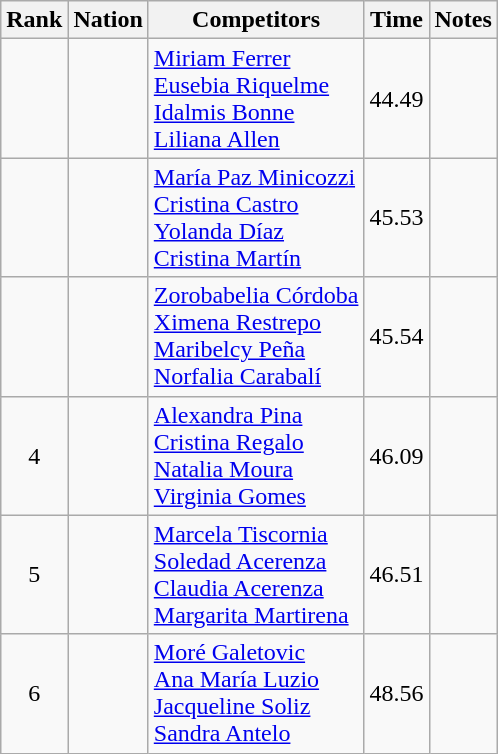<table class="wikitable sortable" style="text-align:center">
<tr>
<th>Rank</th>
<th>Nation</th>
<th>Competitors</th>
<th>Time</th>
<th>Notes</th>
</tr>
<tr>
<td align=center></td>
<td align=left></td>
<td align=left><a href='#'>Miriam Ferrer</a><br><a href='#'>Eusebia Riquelme</a><br><a href='#'>Idalmis Bonne</a><br><a href='#'>Liliana Allen</a></td>
<td>44.49</td>
<td></td>
</tr>
<tr>
<td align=center></td>
<td align=left></td>
<td align=left><a href='#'>María Paz Minicozzi</a><br><a href='#'>Cristina Castro</a><br><a href='#'>Yolanda Díaz</a><br><a href='#'>Cristina Martín</a></td>
<td>45.53</td>
<td></td>
</tr>
<tr>
<td align=center></td>
<td align=left></td>
<td align=left><a href='#'>Zorobabelia Córdoba</a><br><a href='#'>Ximena Restrepo</a><br><a href='#'>Maribelcy Peña</a><br><a href='#'>Norfalia Carabalí</a></td>
<td>45.54</td>
<td></td>
</tr>
<tr>
<td align=center>4</td>
<td align=left></td>
<td align=left><a href='#'>Alexandra Pina</a><br><a href='#'>Cristina Regalo</a><br><a href='#'>Natalia Moura</a><br><a href='#'>Virginia Gomes</a></td>
<td>46.09</td>
<td></td>
</tr>
<tr>
<td align=center>5</td>
<td align=left></td>
<td align=left><a href='#'>Marcela Tiscornia</a><br><a href='#'>Soledad Acerenza</a><br><a href='#'>Claudia Acerenza</a><br><a href='#'>Margarita Martirena</a></td>
<td>46.51</td>
<td></td>
</tr>
<tr>
<td align=center>6</td>
<td align=left></td>
<td align=left><a href='#'>Moré Galetovic</a><br><a href='#'>Ana María Luzio</a><br><a href='#'>Jacqueline Soliz</a><br><a href='#'>Sandra Antelo</a></td>
<td>48.56</td>
<td></td>
</tr>
</table>
